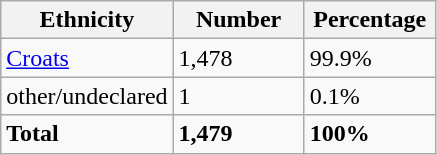<table class="wikitable">
<tr>
<th width="100px">Ethnicity</th>
<th width="80px">Number</th>
<th width="80px">Percentage</th>
</tr>
<tr>
<td><a href='#'>Croats</a></td>
<td>1,478</td>
<td>99.9%</td>
</tr>
<tr>
<td>other/undeclared</td>
<td>1</td>
<td>0.1%</td>
</tr>
<tr>
<td><strong>Total</strong></td>
<td><strong>1,479</strong></td>
<td><strong>100%</strong></td>
</tr>
</table>
